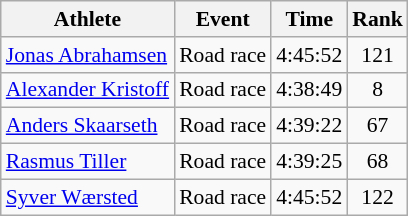<table class="wikitable" style="font-size:90%">
<tr>
<th>Athlete</th>
<th>Event</th>
<th>Time</th>
<th>Rank</th>
</tr>
<tr align=center>
<td align=left><a href='#'>Jonas Abrahamsen</a></td>
<td align=left>Road race</td>
<td>4:45:52</td>
<td>121</td>
</tr>
<tr align=center>
<td align=left><a href='#'>Alexander Kristoff</a></td>
<td align=left>Road race</td>
<td>4:38:49</td>
<td>8</td>
</tr>
<tr align=center>
<td align=left><a href='#'>Anders Skaarseth</a></td>
<td align=left>Road race</td>
<td>4:39:22</td>
<td>67</td>
</tr>
<tr align=center>
<td align=left><a href='#'>Rasmus Tiller</a></td>
<td align=left>Road race</td>
<td>4:39:25</td>
<td>68</td>
</tr>
<tr align=center>
<td align=left><a href='#'>Syver Wærsted</a></td>
<td align=left>Road race</td>
<td>4:45:52</td>
<td>122</td>
</tr>
</table>
